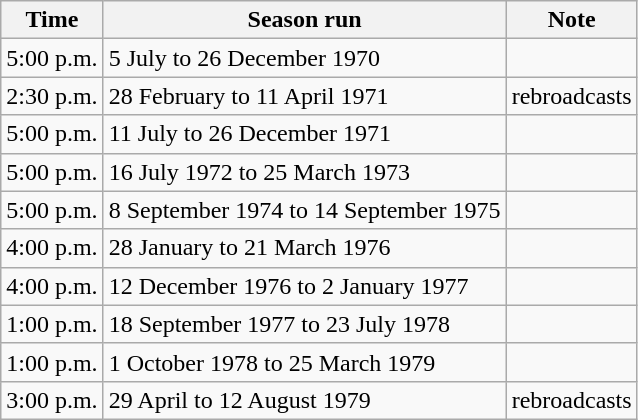<table class="wikitable">
<tr>
<th>Time</th>
<th>Season run</th>
<th>Note</th>
</tr>
<tr>
<td>5:00 p.m.</td>
<td>5 July to 26 December 1970</td>
<td></td>
</tr>
<tr>
<td>2:30 p.m.</td>
<td>28 February to 11 April 1971</td>
<td>rebroadcasts</td>
</tr>
<tr>
<td>5:00 p.m.</td>
<td>11 July to 26 December 1971</td>
<td></td>
</tr>
<tr>
<td>5:00 p.m.</td>
<td>16 July 1972 to 25 March 1973</td>
<td></td>
</tr>
<tr>
<td>5:00 p.m.</td>
<td>8 September 1974 to 14 September 1975</td>
<td></td>
</tr>
<tr>
<td>4:00 p.m.</td>
<td>28 January to 21 March 1976</td>
<td></td>
</tr>
<tr>
<td>4:00 p.m.</td>
<td>12 December 1976 to 2 January 1977</td>
<td></td>
</tr>
<tr>
<td>1:00 p.m.</td>
<td>18 September 1977 to 23 July 1978</td>
<td></td>
</tr>
<tr>
<td>1:00 p.m.</td>
<td>1 October 1978 to 25 March 1979</td>
<td></td>
</tr>
<tr>
<td>3:00 p.m.</td>
<td>29 April to 12 August 1979</td>
<td>rebroadcasts</td>
</tr>
</table>
